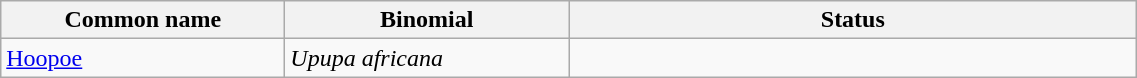<table width=60% class="wikitable">
<tr>
<th width=25%>Common name</th>
<th width=25%>Binomial</th>
<th width=50%>Status</th>
</tr>
<tr>
<td><a href='#'>Hoopoe</a></td>
<td><em>Upupa africana</em></td>
<td></td>
</tr>
</table>
